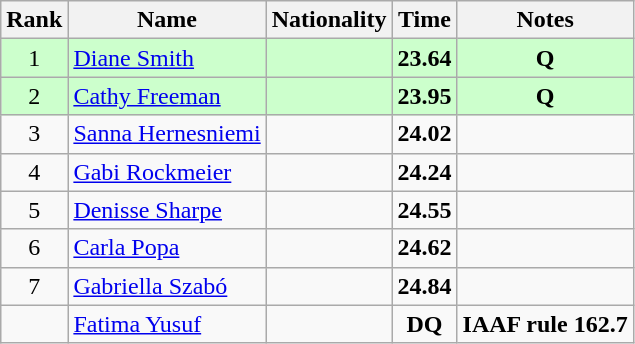<table class="wikitable sortable" style="text-align:center">
<tr>
<th>Rank</th>
<th>Name</th>
<th>Nationality</th>
<th>Time</th>
<th>Notes</th>
</tr>
<tr bgcolor=ccffcc>
<td>1</td>
<td align=left><a href='#'>Diane Smith</a></td>
<td align=left></td>
<td><strong>23.64</strong></td>
<td><strong>Q</strong></td>
</tr>
<tr bgcolor=ccffcc>
<td>2</td>
<td align=left><a href='#'>Cathy Freeman</a></td>
<td align=left></td>
<td><strong>23.95</strong></td>
<td><strong>Q</strong></td>
</tr>
<tr>
<td>3</td>
<td align=left><a href='#'>Sanna Hernesniemi</a></td>
<td align=left></td>
<td><strong>24.02</strong></td>
<td></td>
</tr>
<tr>
<td>4</td>
<td align=left><a href='#'>Gabi Rockmeier</a></td>
<td align=left></td>
<td><strong>24.24</strong></td>
<td></td>
</tr>
<tr>
<td>5</td>
<td align=left><a href='#'>Denisse Sharpe</a></td>
<td align=left></td>
<td><strong>24.55</strong></td>
<td></td>
</tr>
<tr>
<td>6</td>
<td align=left><a href='#'>Carla Popa</a></td>
<td align=left></td>
<td><strong>24.62</strong></td>
<td></td>
</tr>
<tr>
<td>7</td>
<td align=left><a href='#'>Gabriella Szabó</a></td>
<td align=left></td>
<td><strong>24.84</strong></td>
<td></td>
</tr>
<tr>
<td></td>
<td align=left><a href='#'>Fatima Yusuf</a></td>
<td align=left></td>
<td><strong>DQ</strong></td>
<td><strong>IAAF rule 162.7</strong></td>
</tr>
</table>
